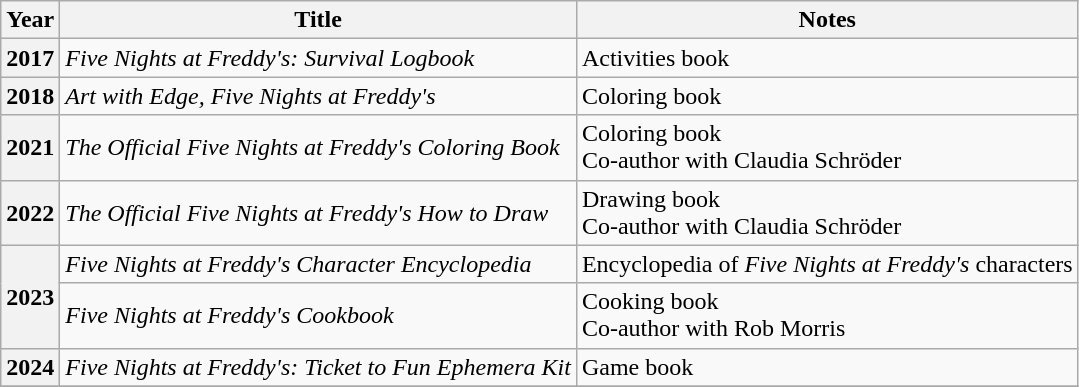<table class="wikitable sortable">
<tr>
<th scope="row">Year</th>
<th scope="row">Title</th>
<th scope="row">Notes</th>
</tr>
<tr>
<th scope="row">2017</th>
<td><em>Five Nights at Freddy's: Survival Logbook</em></td>
<td>Activities book</td>
</tr>
<tr>
<th scope="row">2018</th>
<td><em>Art with Edge, Five Nights at Freddy's</em></td>
<td>Coloring book</td>
</tr>
<tr>
<th scope="row">2021</th>
<td><em>The Official Five Nights at Freddy's Coloring Book</em></td>
<td>Coloring book<br>Co-author with Claudia Schröder</td>
</tr>
<tr>
<th scope="row">2022</th>
<td><em>The Official Five Nights at Freddy's How to Draw</em></td>
<td>Drawing book<br>Co-author with Claudia Schröder</td>
</tr>
<tr>
<th rowspan="2" scope="row">2023</th>
<td><em>Five Nights at Freddy's Character Encyclopedia</em></td>
<td>Encyclopedia of <em>Five Nights at Freddy's</em> characters</td>
</tr>
<tr>
<td><em>Five Nights at Freddy's Cookbook</em></td>
<td>Cooking book<br>Co-author with Rob Morris</td>
</tr>
<tr>
<th scope="row">2024</th>
<td><em>Five Nights at Freddy's: Ticket to Fun Ephemera Kit</em></td>
<td>Game book</td>
</tr>
<tr>
</tr>
</table>
